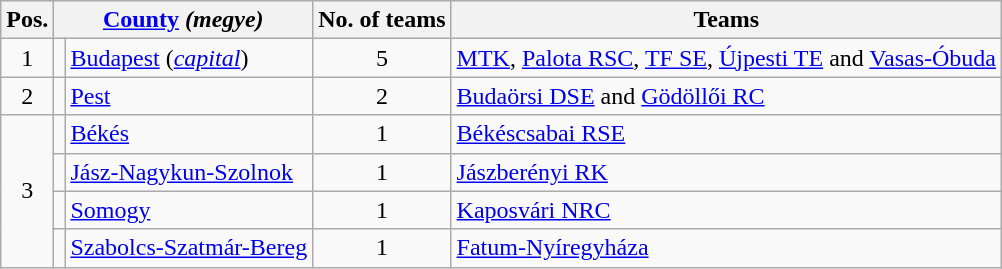<table class="wikitable">
<tr>
<th>Pos.</th>
<th colspan=2><a href='#'>County</a> <em>(megye)</em></th>
<th>No. of teams</th>
<th>Teams</th>
</tr>
<tr>
<td rowspan="1" align="center">1</td>
<td align=center></td>
<td><a href='#'>Budapest</a> (<em><a href='#'>capital</a></em>)</td>
<td align="center">5</td>
<td><a href='#'>MTK</a>, <a href='#'>Palota RSC</a>, <a href='#'>TF SE</a>, <a href='#'>Újpesti TE</a> and <a href='#'>Vasas-Óbuda</a></td>
</tr>
<tr>
<td rowspan="1" align="center">2</td>
<td align=center></td>
<td><a href='#'>Pest</a></td>
<td align="center">2</td>
<td><a href='#'>Budaörsi DSE</a> and <a href='#'>Gödöllői RC</a></td>
</tr>
<tr>
<td rowspan="4" align="center">3</td>
<td align=center></td>
<td><a href='#'>Békés</a></td>
<td align="center">1</td>
<td><a href='#'>Békéscsabai RSE</a></td>
</tr>
<tr>
<td align=center></td>
<td><a href='#'>Jász-Nagykun-Szolnok</a></td>
<td align="center">1</td>
<td><a href='#'>Jászberényi RK</a></td>
</tr>
<tr>
<td align=center></td>
<td><a href='#'>Somogy</a></td>
<td align="center">1</td>
<td><a href='#'>Kaposvári NRC</a></td>
</tr>
<tr>
<td align=center></td>
<td><a href='#'>Szabolcs-Szatmár-Bereg</a></td>
<td align="center">1</td>
<td><a href='#'>Fatum-Nyíregyháza</a></td>
</tr>
</table>
